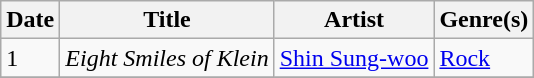<table class="wikitable" style="text-align: left;">
<tr>
<th>Date</th>
<th>Title</th>
<th>Artist</th>
<th>Genre(s)</th>
</tr>
<tr>
<td>1</td>
<td><em>Eight Smiles of Klein</em></td>
<td><a href='#'>Shin Sung-woo</a></td>
<td><a href='#'>Rock</a></td>
</tr>
<tr>
</tr>
</table>
